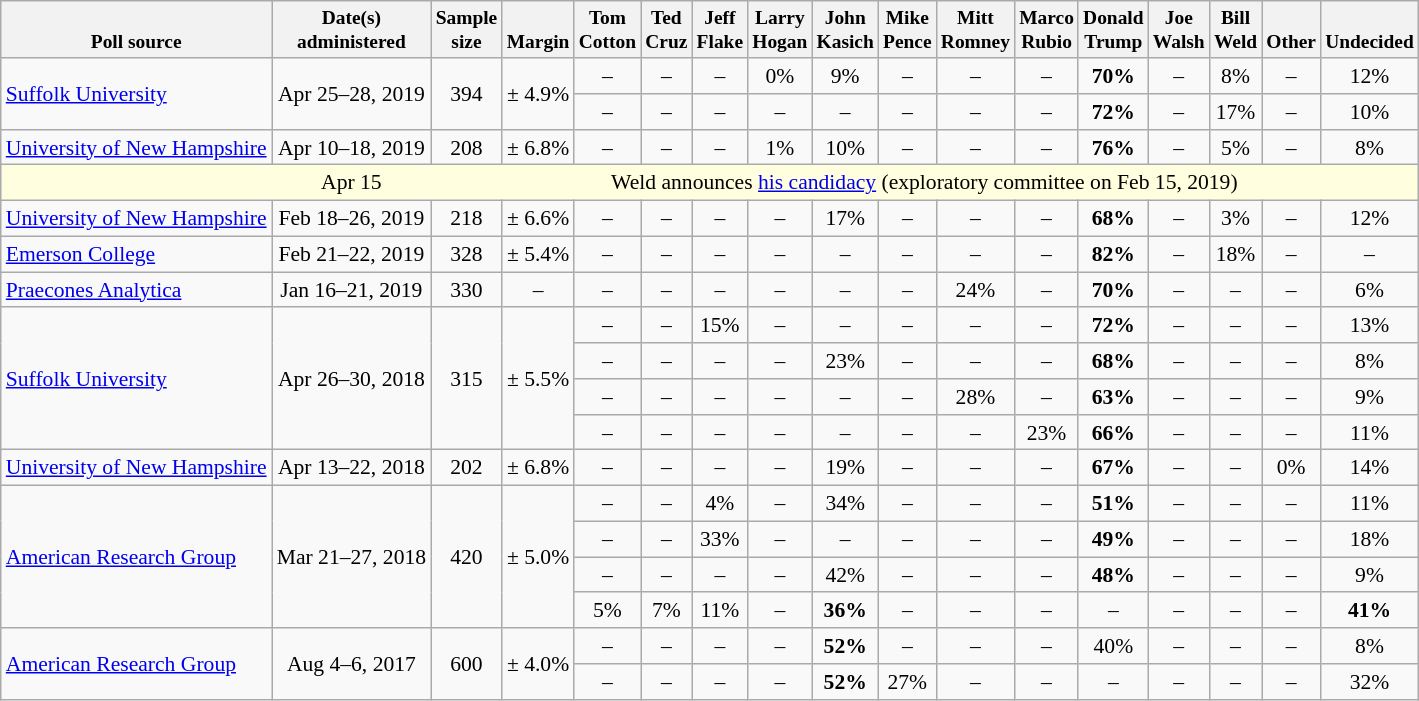<table class="wikitable" style="font-size:90%;text-align:center;">
<tr valign=bottom style="font-size:90%;">
<th>Poll source</th>
<th>Date(s)<br>administered</th>
<th>Sample<br>size</th>
<th>Margin<br></th>
<th>Tom<br>Cotton</th>
<th>Ted<br>Cruz</th>
<th>Jeff<br>Flake</th>
<th>Larry<br>Hogan</th>
<th>John<br>Kasich</th>
<th>Mike<br>Pence</th>
<th>Mitt<br>Romney</th>
<th>Marco<br>Rubio</th>
<th>Donald<br>Trump</th>
<th>Joe<br>Walsh</th>
<th>Bill<br>Weld</th>
<th>Other</th>
<th>Undecided</th>
</tr>
<tr>
<td rowspan="2" style="text-align:left;"><a href='#'>Suffolk University</a></td>
<td rowspan="2">Apr 25–28, 2019</td>
<td rowspan="2">394</td>
<td rowspan="2">± 4.9%</td>
<td>–</td>
<td>–</td>
<td>–</td>
<td>0%</td>
<td>9%</td>
<td>–</td>
<td>–</td>
<td>–</td>
<td><strong>70%</strong></td>
<td>–</td>
<td>8%</td>
<td>–</td>
<td>12%</td>
</tr>
<tr>
<td>–</td>
<td>–</td>
<td>–</td>
<td>–</td>
<td>–</td>
<td>–</td>
<td>–</td>
<td>–</td>
<td><strong>72%</strong></td>
<td>–</td>
<td>17%</td>
<td>–</td>
<td>10%</td>
</tr>
<tr>
<td style="text-align:left;"><a href='#'>University of New Hampshire</a></td>
<td>Apr 10–18, 2019</td>
<td>208</td>
<td>± 6.8%</td>
<td>–</td>
<td>–</td>
<td>–</td>
<td>1%</td>
<td>10%</td>
<td>–</td>
<td>–</td>
<td>–</td>
<td><strong>76%</strong></td>
<td>–</td>
<td>5%</td>
<td>–</td>
<td>8%</td>
</tr>
<tr style="background:lightyellow;">
<td style="border-right-style:hidden;"></td>
<td style="border-right-style:hidden;">Apr 15</td>
<td colspan="20">Weld announces <a href='#'>his candidacy</a> (exploratory committee on Feb 15, 2019)</td>
</tr>
<tr>
<td style="text-align:left;"><a href='#'>University of New Hampshire</a></td>
<td>Feb 18–26, 2019</td>
<td>218</td>
<td>± 6.6%</td>
<td>–</td>
<td>–</td>
<td>–</td>
<td>–</td>
<td>17%</td>
<td>–</td>
<td>–</td>
<td>–</td>
<td><strong>68%</strong></td>
<td>–</td>
<td>3%</td>
<td>–</td>
<td>12%</td>
</tr>
<tr>
<td style="text-align:left;"><a href='#'>Emerson College</a></td>
<td>Feb 21–22, 2019</td>
<td>328</td>
<td>± 5.4%</td>
<td>–</td>
<td>–</td>
<td>–</td>
<td>–</td>
<td>–</td>
<td>–</td>
<td>–</td>
<td>–</td>
<td><strong>82%</strong></td>
<td>–</td>
<td>18%</td>
<td>–</td>
<td>–</td>
</tr>
<tr>
<td style="text-align:left;"><a href='#'>Praecones Analytica</a></td>
<td>Jan 16–21, 2019</td>
<td>330</td>
<td>–</td>
<td>–</td>
<td>–</td>
<td>–</td>
<td>–</td>
<td>–</td>
<td>–</td>
<td>24%</td>
<td>–</td>
<td><strong>70%</strong></td>
<td>–</td>
<td>–</td>
<td>–</td>
<td>6%</td>
</tr>
<tr>
<td rowspan="4" style="text-align:left;"><a href='#'>Suffolk University</a></td>
<td rowspan="4">Apr 26–30, 2018</td>
<td rowspan="4">315</td>
<td rowspan="4">± 5.5%</td>
<td>–</td>
<td>–</td>
<td>15%</td>
<td>–</td>
<td>–</td>
<td>–</td>
<td>–</td>
<td>–</td>
<td><strong>72%</strong></td>
<td>–</td>
<td>–</td>
<td>–</td>
<td>13%</td>
</tr>
<tr>
<td>–</td>
<td>–</td>
<td>–</td>
<td>–</td>
<td>23%</td>
<td>–</td>
<td>–</td>
<td>–</td>
<td><strong>68%</strong></td>
<td>–</td>
<td>–</td>
<td>–</td>
<td>8%</td>
</tr>
<tr>
<td>–</td>
<td>–</td>
<td>–</td>
<td>–</td>
<td>–</td>
<td>–</td>
<td>28%</td>
<td>–</td>
<td><strong>63%</strong></td>
<td>–</td>
<td>–</td>
<td>–</td>
<td>9%</td>
</tr>
<tr>
<td>–</td>
<td>–</td>
<td>–</td>
<td>–</td>
<td>–</td>
<td>–</td>
<td>–</td>
<td>23%</td>
<td><strong>66%</strong></td>
<td>–</td>
<td>–</td>
<td>–</td>
<td>11%</td>
</tr>
<tr>
<td style="text-align:left;"><a href='#'>University of New Hampshire</a></td>
<td>Apr 13–22, 2018</td>
<td>202</td>
<td>± 6.8%</td>
<td>–</td>
<td>–</td>
<td>–</td>
<td>–</td>
<td>19%</td>
<td>–</td>
<td>–</td>
<td>–</td>
<td><strong>67%</strong></td>
<td>–</td>
<td>–</td>
<td>0%</td>
<td>14%</td>
</tr>
<tr>
<td rowspan="4" style="text-align:left;"><a href='#'>American Research Group</a></td>
<td rowspan="4">Mar 21–27, 2018</td>
<td rowspan="4">420</td>
<td rowspan="4">± 5.0%</td>
<td>–</td>
<td>–</td>
<td>4%</td>
<td>–</td>
<td>34%</td>
<td>–</td>
<td>–</td>
<td>–</td>
<td><strong>51%</strong></td>
<td>–</td>
<td>–</td>
<td>–</td>
<td>11%</td>
</tr>
<tr>
<td>–</td>
<td>–</td>
<td>33%</td>
<td>–</td>
<td>–</td>
<td>–</td>
<td>–</td>
<td>–</td>
<td><strong>49%</strong></td>
<td>–</td>
<td>–</td>
<td>–</td>
<td>18%</td>
</tr>
<tr>
<td>–</td>
<td>–</td>
<td>–</td>
<td>–</td>
<td>42%</td>
<td>–</td>
<td>–</td>
<td>–</td>
<td><strong>48%</strong></td>
<td>–</td>
<td>–</td>
<td>–</td>
<td>9%</td>
</tr>
<tr>
<td>5%</td>
<td>7%</td>
<td>11%</td>
<td>–</td>
<td><strong>36%</strong></td>
<td>–</td>
<td>–</td>
<td>–</td>
<td>–</td>
<td>–</td>
<td>–</td>
<td>–</td>
<td><strong>41%</strong></td>
</tr>
<tr>
<td rowspan="2" style="text-align:left;"><a href='#'>American Research Group</a></td>
<td rowspan="2">Aug 4–6, 2017</td>
<td rowspan="2">600</td>
<td rowspan="2">± 4.0%</td>
<td>–</td>
<td>–</td>
<td>–</td>
<td>–</td>
<td><strong>52%</strong></td>
<td>–</td>
<td>–</td>
<td>–</td>
<td>40%</td>
<td>–</td>
<td>–</td>
<td>–</td>
<td>8%</td>
</tr>
<tr>
<td>–</td>
<td>–</td>
<td>–</td>
<td>–</td>
<td><strong>52%</strong></td>
<td>27%</td>
<td>–</td>
<td>–</td>
<td>–</td>
<td>–</td>
<td>–</td>
<td>–</td>
<td>32%</td>
</tr>
</table>
